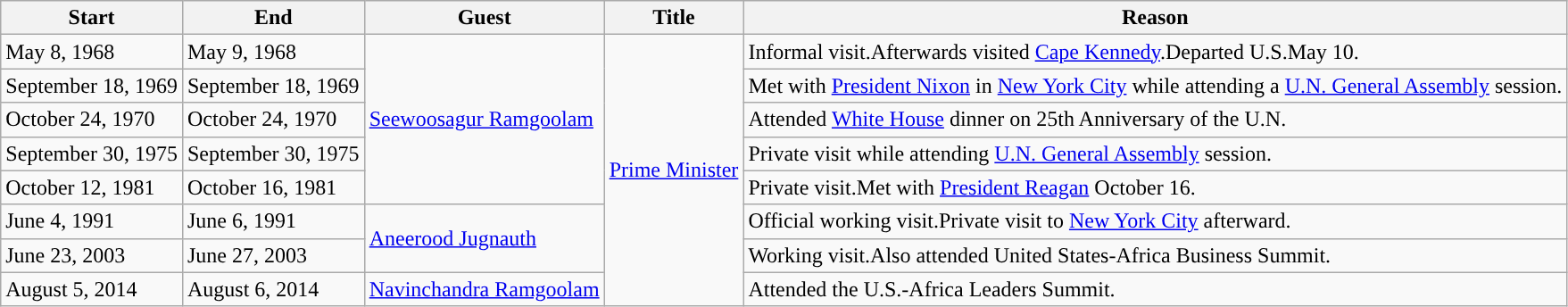<table class="wikitable sortable">
<tr>
<th>Start</th>
<th>End</th>
<th>Guest</th>
<th>Title</th>
<th>Reason</th>
</tr>
<tr>
<td>May 8, 1968</td>
<td>May 9, 1968</td>
<td rowspan="5"><a href='#'>Seewoosagur Ramgoolam</a></td>
<td rowspan="8"><a href='#'>Prime Minister</a></td>
<td>Informal visit.Afterwards visited <a href='#'>Cape Kennedy</a>.Departed U.S.May 10.</td>
</tr>
<tr>
<td>September 18, 1969</td>
<td>September 18, 1969</td>
<td>Met with <a href='#'>President Nixon</a> in <a href='#'>New York City</a> while attending a <a href='#'>U.N. General Assembly</a> session.</td>
</tr>
<tr>
<td>October 24, 1970</td>
<td>October 24, 1970</td>
<td>Attended <a href='#'>White House</a> dinner on 25th Anniversary of the U.N.</td>
</tr>
<tr>
<td>September 30, 1975</td>
<td>September 30, 1975</td>
<td>Private visit while attending <a href='#'>U.N. General Assembly</a> session.</td>
</tr>
<tr>
<td>October 12, 1981</td>
<td>October 16, 1981</td>
<td>Private visit.Met with <a href='#'>President Reagan</a> October 16.</td>
</tr>
<tr>
<td>June 4, 1991</td>
<td>June 6, 1991</td>
<td rowspan="2"><a href='#'>Aneerood Jugnauth</a></td>
<td>Official working visit.Private visit to <a href='#'>New York City</a> afterward.</td>
</tr>
<tr>
<td>June 23, 2003</td>
<td>June 27, 2003</td>
<td>Working visit.Also attended United States-Africa Business Summit.</td>
</tr>
<tr>
<td>August 5, 2014</td>
<td>August 6, 2014</td>
<td><a href='#'>Navinchandra Ramgoolam</a></td>
<td>Attended the U.S.-Africa Leaders Summit.</td>
</tr>
</table>
